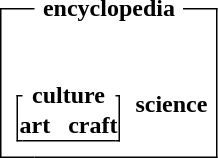<table border="0" style="border-collapse:collapse;text-align:center;">
<tr>
<th height="8px"></th>
<th rowspan="2">encyclopedia</th>
</tr>
<tr>
<th width="20px" style="border-width:1px 0 0 1px;border-style:solid;"></th>
<th width="20px" style="border-width:1px 1px 0 0;border-style:solid;"></th>
</tr>
<tr>
<th colspan="3" style="border-width:0 1px 1px 1px;border-style:solid;"><br><table border="0" style="border-collapse:collapse;">
<tr>
<th><br><table border="0" style="border-collapse:collapse;margin:0 0.5em 0.5em 0.5em;text-align:center;">
<tr>
<th height="8px"></th>
<th rowspan="2">culture</th>
</tr>
<tr>
<th style="border-width:1px 0 0 1px;border-style:solid;"></th>
<th style="border-width:1px 1px 0 0;border-style:solid;"></th>
</tr>
<tr>
<th colspan="3" style="border-width:0 1px 1px 1px;border-style:solid;">art   craft</th>
</tr>
</table>
</th>
<th>science </th>
</tr>
</table>
</th>
</tr>
</table>
